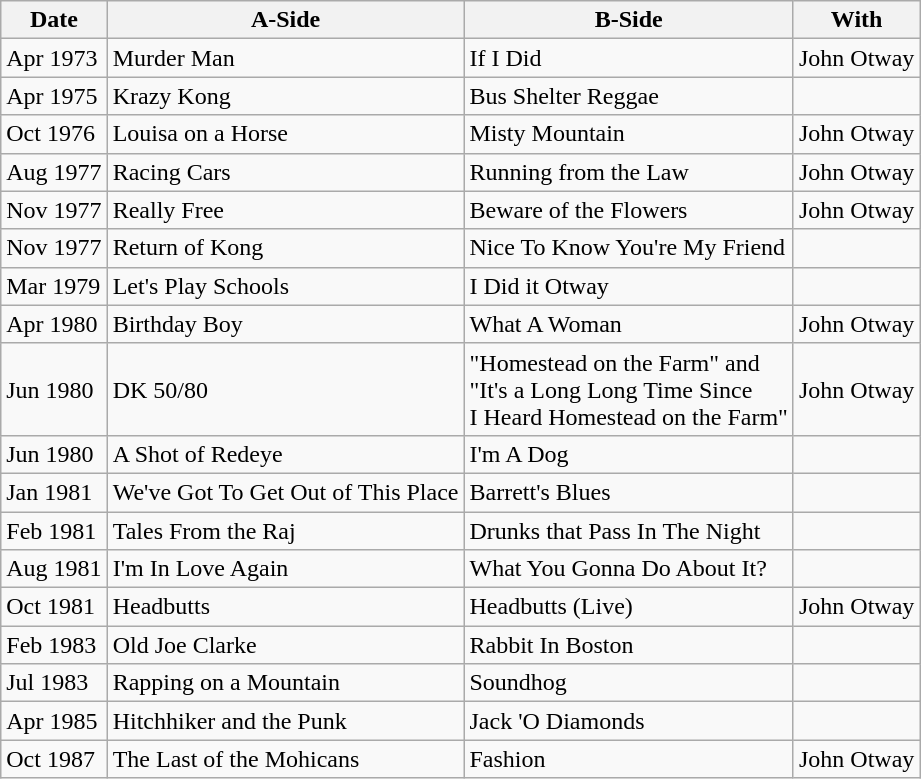<table class="wikitable">
<tr>
<th>Date</th>
<th>A-Side</th>
<th>B-Side</th>
<th>With</th>
</tr>
<tr>
<td>Apr 1973</td>
<td>Murder Man</td>
<td>If I Did</td>
<td>John Otway</td>
</tr>
<tr>
<td>Apr 1975</td>
<td>Krazy Kong</td>
<td>Bus Shelter Reggae</td>
<td></td>
</tr>
<tr>
<td>Oct 1976</td>
<td>Louisa on a Horse</td>
<td>Misty Mountain</td>
<td>John Otway</td>
</tr>
<tr>
<td>Aug 1977</td>
<td>Racing Cars</td>
<td>Running from the Law</td>
<td>John Otway</td>
</tr>
<tr>
<td>Nov 1977</td>
<td>Really Free</td>
<td>Beware of the Flowers</td>
<td>John Otway</td>
</tr>
<tr>
<td>Nov 1977</td>
<td>Return of Kong</td>
<td>Nice To Know You're My Friend</td>
<td></td>
</tr>
<tr>
<td>Mar 1979</td>
<td>Let's Play Schools</td>
<td>I Did it Otway</td>
<td></td>
</tr>
<tr>
<td>Apr 1980</td>
<td>Birthday Boy</td>
<td>What A Woman</td>
<td>John Otway</td>
</tr>
<tr>
<td>Jun 1980</td>
<td>DK 50/80</td>
<td>"Homestead on the Farm" and <br> "It's a Long Long Time Since <br> I Heard Homestead on the Farm"</td>
<td>John Otway</td>
</tr>
<tr>
<td>Jun 1980</td>
<td>A Shot of Redeye</td>
<td>I'm A Dog</td>
<td></td>
</tr>
<tr>
<td>Jan 1981</td>
<td>We've Got To Get Out of This Place</td>
<td>Barrett's Blues</td>
<td></td>
</tr>
<tr>
<td>Feb 1981</td>
<td>Tales From the Raj</td>
<td>Drunks that Pass In The Night</td>
<td></td>
</tr>
<tr>
<td>Aug 1981</td>
<td>I'm In Love Again</td>
<td>What You Gonna Do About It?</td>
<td></td>
</tr>
<tr>
<td>Oct 1981</td>
<td>Headbutts</td>
<td>Headbutts (Live)</td>
<td>John Otway</td>
</tr>
<tr>
<td>Feb 1983</td>
<td>Old Joe Clarke</td>
<td>Rabbit In Boston</td>
<td></td>
</tr>
<tr>
<td>Jul 1983</td>
<td>Rapping on a Mountain</td>
<td>Soundhog</td>
<td></td>
</tr>
<tr>
<td>Apr 1985</td>
<td>Hitchhiker and the Punk</td>
<td>Jack 'O Diamonds</td>
<td></td>
</tr>
<tr>
<td>Oct 1987</td>
<td>The Last of the Mohicans</td>
<td>Fashion</td>
<td>John Otway</td>
</tr>
</table>
